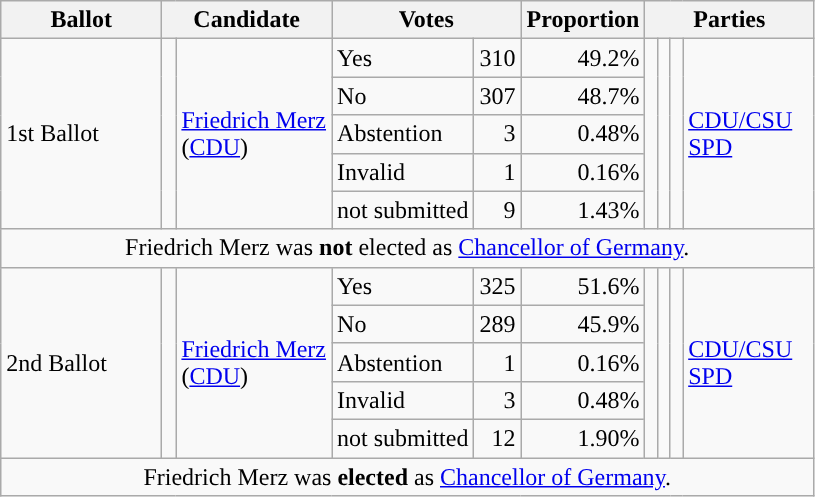<table class="wikitable">
<tr>
<th style="width:100px">Ballot</th>
<th colspan="2">Candidate</th>
<th colspan="2">Votes</th>
<th>Proportion</th>
<th colspan="4">Parties</th>
</tr>
<tr>
<td rowspan="5">1st Ballot</td>
<td rowspan="5" style="width:1px; background-color:"></td>
<td rowspan="5"><a href='#'>Friedrich Merz</a><br> (<a href='#'>CDU</a>)</td>
<td>Yes</td>
<td style="text-align:right; widht:30px">310</td>
<td style="text-align:right">49.2%</td>
<td rowspan="5" style="width:1px; background-color:"></td>
<td rowspan="5" style="width:1px; background-color:"></td>
<td rowspan="5" style="width:1px; background-color:"></td>
<td rowspan="5" style="width:80px"><a href='#'>CDU/CSU<br>SPD</a></td>
</tr>
<tr>
<td>No</td>
<td style="text-align:right;">307</td>
<td style="text-align:right;">48.7%</td>
</tr>
<tr>
<td>Abstention</td>
<td style="text-align:right;">3</td>
<td style="text-align:right;">0.48%</td>
</tr>
<tr>
<td>Invalid</td>
<td style="text-align:right;">1</td>
<td style="text-align:right;">0.16%</td>
</tr>
<tr>
<td>not submitted</td>
<td style="text-align:right;">9</td>
<td style="text-align:right;">1.43%</td>
</tr>
<tr>
<td colspan="10" style="text-align:center;">Friedrich Merz was <strong>not</strong> elected as <a href='#'>Chancellor of Germany</a>.</td>
</tr>
<tr>
<td rowspan="5">2nd Ballot</td>
<td rowspan="5" style="width:2px; background-color:"></td>
<td rowspan="5"><a href='#'>Friedrich Merz</a><br> (<a href='#'>CDU</a>)</td>
<td>Yes</td>
<td style="text-align:right">325</td>
<td style="text-align:right;">51.6%</td>
<td rowspan="5" style="width:1px; background-color:"></td>
<td rowspan="5" style="width:1px; background-color:"></td>
<td rowspan="5" style="width:1px; background-color:"></td>
<td rowspan="5" style="width=100px"><a href='#'>CDU/CSU<br>SPD</a></td>
</tr>
<tr>
<td>No</td>
<td style="text-align:right;">289</td>
<td style="text-align:right;">45.9%</td>
</tr>
<tr>
<td>Abstention</td>
<td style="text-align:right;">1</td>
<td style="text-align:right;">0.16%</td>
</tr>
<tr>
<td>Invalid</td>
<td style="text-align:right;">3</td>
<td style="text-align:right;">0.48%</td>
</tr>
<tr>
<td>not submitted</td>
<td style="text-align:right;">12</td>
<td style="text-align:right;">1.90%</td>
</tr>
<tr>
<td colspan="10" style="text-align:center;">Friedrich Merz was <strong>elected</strong> as <a href='#'>Chancellor of Germany</a>.</td>
</tr>
</table>
